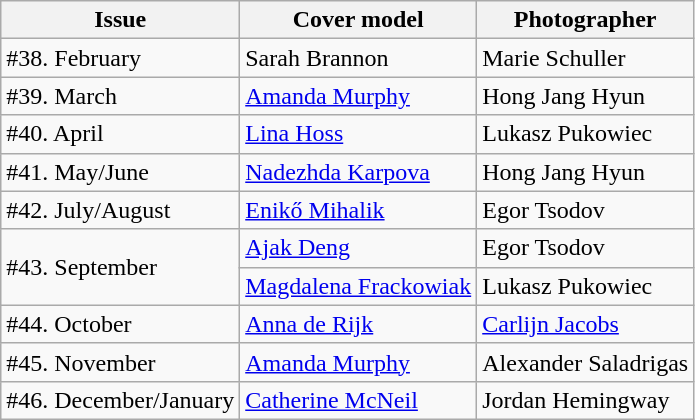<table class="sortable wikitable">
<tr>
<th>Issue</th>
<th>Cover model</th>
<th>Photographer</th>
</tr>
<tr>
<td>#38. February</td>
<td>Sarah Brannon</td>
<td>Marie Schuller</td>
</tr>
<tr>
<td>#39. March</td>
<td><a href='#'>Amanda Murphy</a></td>
<td>Hong Jang Hyun</td>
</tr>
<tr>
<td>#40. April</td>
<td><a href='#'>Lina Hoss</a></td>
<td>Lukasz Pukowiec</td>
</tr>
<tr>
<td>#41. May/June</td>
<td><a href='#'>Nadezhda Karpova</a></td>
<td>Hong Jang Hyun</td>
</tr>
<tr>
<td>#42. July/August</td>
<td><a href='#'>Enikő Mihalik</a></td>
<td>Egor Tsodov</td>
</tr>
<tr>
<td rowspan=2>#43. September</td>
<td><a href='#'>Ajak Deng</a></td>
<td>Egor Tsodov</td>
</tr>
<tr>
<td><a href='#'>Magdalena Frackowiak</a></td>
<td>Lukasz Pukowiec</td>
</tr>
<tr>
<td>#44. October</td>
<td><a href='#'>Anna de Rijk</a></td>
<td><a href='#'>Carlijn Jacobs</a></td>
</tr>
<tr>
<td>#45. November</td>
<td><a href='#'>Amanda Murphy</a></td>
<td>Alexander Saladrigas</td>
</tr>
<tr>
<td>#46. December/January</td>
<td><a href='#'>Catherine McNeil</a></td>
<td>Jordan Hemingway</td>
</tr>
</table>
